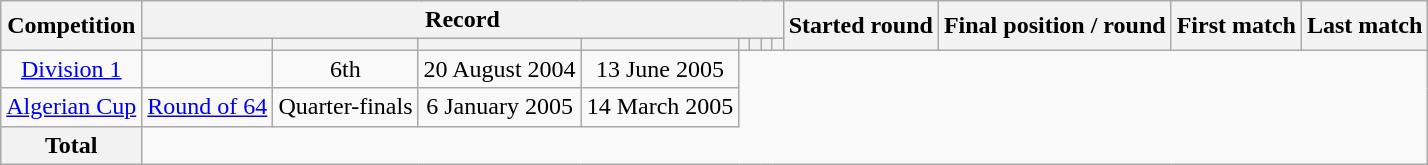<table class="wikitable" style="text-align: center">
<tr>
<th rowspan=2>Competition</th>
<th colspan=8>Record</th>
<th rowspan=2>Started round</th>
<th rowspan=2>Final position / round</th>
<th rowspan=2>First match</th>
<th rowspan=2>Last match</th>
</tr>
<tr>
<th></th>
<th></th>
<th></th>
<th></th>
<th></th>
<th></th>
<th></th>
<th></th>
</tr>
<tr>
<td><a href='#'>Division 1</a><br></td>
<td></td>
<td>6th</td>
<td>20 August 2004</td>
<td>13 June 2005</td>
</tr>
<tr>
<td><a href='#'>Algerian Cup</a><br></td>
<td><a href='#'>Round of 64</a></td>
<td>Quarter-finals</td>
<td>6 January 2005</td>
<td>14 March 2005</td>
</tr>
<tr>
<th>Total<br></th>
</tr>
</table>
